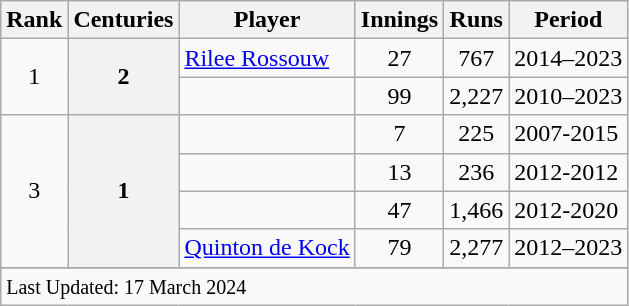<table class="wikitable plainrowheaders sortable">
<tr>
<th scope=col>Rank</th>
<th scope=col>Centuries</th>
<th scope=col>Player</th>
<th scope=col>Innings</th>
<th scope=col>Runs</th>
<th scope=col>Period</th>
</tr>
<tr>
<td align=center rowspan=2>1</td>
<th scope=row style=text-align:center; rowspan=2>2</th>
<td><a href='#'>Rilee Rossouw</a></td>
<td align=center>27</td>
<td align=center>767</td>
<td>2014–2023</td>
</tr>
<tr>
<td></td>
<td align=center>99</td>
<td align=center>2,227</td>
<td>2010–2023</td>
</tr>
<tr>
<td align=center rowspan=4>3</td>
<th scope=row style=text-align:center; rowspan=4>1</th>
<td></td>
<td align=center>7</td>
<td align=center>225</td>
<td>2007-2015</td>
</tr>
<tr>
<td></td>
<td align=center>13</td>
<td align=center>236</td>
<td>2012-2012</td>
</tr>
<tr>
<td></td>
<td align=center>47</td>
<td align=center>1,466</td>
<td>2012-2020</td>
</tr>
<tr>
<td><a href='#'>Quinton de Kock</a></td>
<td align=center>79</td>
<td align=center>2,277</td>
<td>2012–2023</td>
</tr>
<tr>
</tr>
<tr class=sortbottom>
<td colspan="6"><small>Last Updated: 17 March 2024</small></td>
</tr>
</table>
